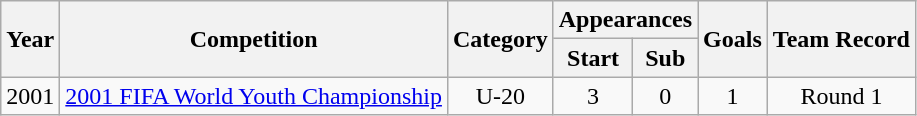<table class="wikitable" style="text-align: center;">
<tr>
<th rowspan="2">Year</th>
<th rowspan="2">Competition</th>
<th rowspan="2">Category</th>
<th colspan="2">Appearances</th>
<th rowspan="2">Goals</th>
<th rowspan="2">Team Record</th>
</tr>
<tr>
<th>Start</th>
<th>Sub</th>
</tr>
<tr>
<td>2001</td>
<td><a href='#'>2001 FIFA World Youth Championship</a></td>
<td>U-20</td>
<td>3</td>
<td>0</td>
<td>1</td>
<td>Round 1</td>
</tr>
</table>
